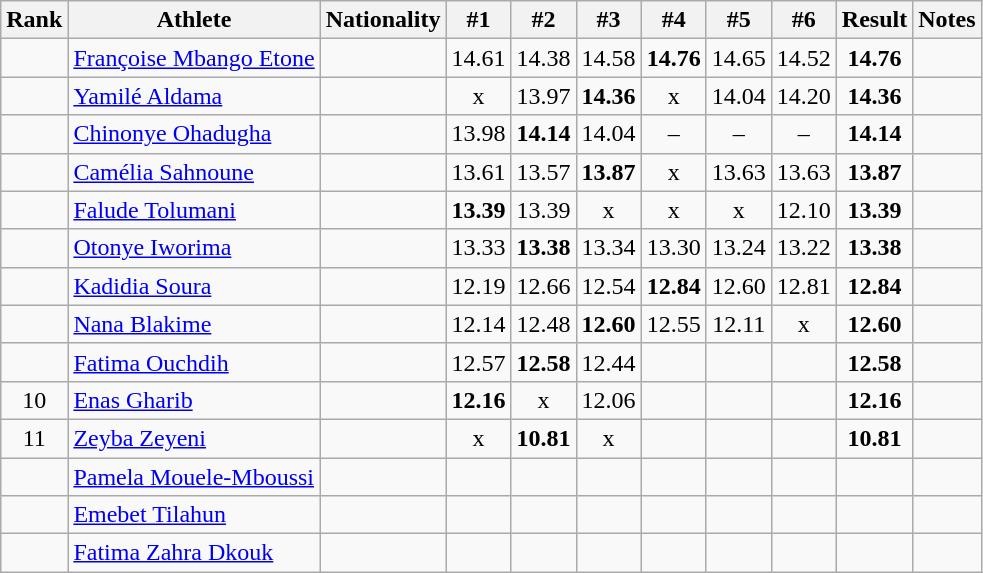<table class="wikitable sortable" style="text-align:center">
<tr>
<th>Rank</th>
<th>Athlete</th>
<th>Nationality</th>
<th>#1</th>
<th>#2</th>
<th>#3</th>
<th>#4</th>
<th>#5</th>
<th>#6</th>
<th>Result</th>
<th>Notes</th>
</tr>
<tr>
<td></td>
<td align="left"><a href='#'>Françoise Mbango Etone</a></td>
<td align=left></td>
<td>14.61</td>
<td>14.38</td>
<td>14.58</td>
<td><strong>14.76</strong></td>
<td>14.65</td>
<td>14.52</td>
<td><strong>14.76</strong></td>
<td></td>
</tr>
<tr>
<td></td>
<td align="left"><a href='#'>Yamilé Aldama</a></td>
<td align=left></td>
<td>x</td>
<td>13.97</td>
<td><strong>14.36</strong></td>
<td>x</td>
<td>14.04</td>
<td>14.20</td>
<td><strong>14.36</strong></td>
<td></td>
</tr>
<tr>
<td></td>
<td align="left"><a href='#'>Chinonye Ohadugha</a></td>
<td align=left></td>
<td>13.98</td>
<td><strong>14.14</strong></td>
<td>14.04</td>
<td>–</td>
<td>–</td>
<td>–</td>
<td><strong>14.14</strong></td>
<td></td>
</tr>
<tr>
<td></td>
<td align="left"><a href='#'>Camélia Sahnoune</a></td>
<td align=left></td>
<td>13.61</td>
<td>13.57</td>
<td><strong>13.87</strong></td>
<td>x</td>
<td>13.63</td>
<td>13.63</td>
<td><strong>13.87</strong></td>
<td></td>
</tr>
<tr>
<td></td>
<td align="left"><a href='#'>Falude Tolumani</a></td>
<td align=left></td>
<td><strong>13.39</strong></td>
<td>13.39</td>
<td>x</td>
<td>x</td>
<td>x</td>
<td>12.10</td>
<td><strong>13.39</strong></td>
<td></td>
</tr>
<tr>
<td></td>
<td align="left"><a href='#'>Otonye Iworima</a></td>
<td align=left></td>
<td>13.33</td>
<td><strong>13.38</strong></td>
<td>13.34</td>
<td>13.30</td>
<td>13.24</td>
<td>13.22</td>
<td><strong>13.38</strong></td>
<td></td>
</tr>
<tr>
<td></td>
<td align="left"><a href='#'>Kadidia Soura</a></td>
<td align=left></td>
<td>12.19</td>
<td>12.66</td>
<td>12.54</td>
<td><strong>12.84</strong></td>
<td>12.60</td>
<td>12.81</td>
<td><strong>12.84</strong></td>
<td></td>
</tr>
<tr>
<td></td>
<td align="left"><a href='#'>Nana Blakime</a></td>
<td align=left></td>
<td>12.14</td>
<td>12.48</td>
<td><strong>12.60</strong></td>
<td>12.55</td>
<td>12.11</td>
<td>x</td>
<td><strong>12.60</strong></td>
<td></td>
</tr>
<tr>
<td></td>
<td align="left"><a href='#'>Fatima Ouchdih</a></td>
<td align=left></td>
<td>12.57</td>
<td><strong>12.58</strong></td>
<td>12.44</td>
<td></td>
<td></td>
<td></td>
<td><strong>12.58</strong></td>
<td></td>
</tr>
<tr>
<td>10</td>
<td align="left"><a href='#'>Enas Gharib</a></td>
<td align=left></td>
<td><strong>12.16</strong></td>
<td>x</td>
<td>12.06</td>
<td></td>
<td></td>
<td></td>
<td><strong>12.16</strong></td>
<td></td>
</tr>
<tr>
<td>11</td>
<td align="left"><a href='#'>Zeyba Zeyeni</a></td>
<td align=left></td>
<td>x</td>
<td><strong>10.81</strong></td>
<td>x</td>
<td></td>
<td></td>
<td></td>
<td><strong>10.81</strong></td>
<td></td>
</tr>
<tr>
<td></td>
<td align="left"><a href='#'>Pamela Mouele-Mboussi</a></td>
<td align=left></td>
<td></td>
<td></td>
<td></td>
<td></td>
<td></td>
<td></td>
<td><strong></strong></td>
<td></td>
</tr>
<tr>
<td></td>
<td align="left"><a href='#'>Emebet Tilahun</a></td>
<td align=left></td>
<td></td>
<td></td>
<td></td>
<td></td>
<td></td>
<td></td>
<td><strong></strong></td>
<td></td>
</tr>
<tr>
<td></td>
<td align="left"><a href='#'>Fatima Zahra Dkouk</a></td>
<td align=left></td>
<td></td>
<td></td>
<td></td>
<td></td>
<td></td>
<td></td>
<td><strong></strong></td>
<td></td>
</tr>
</table>
